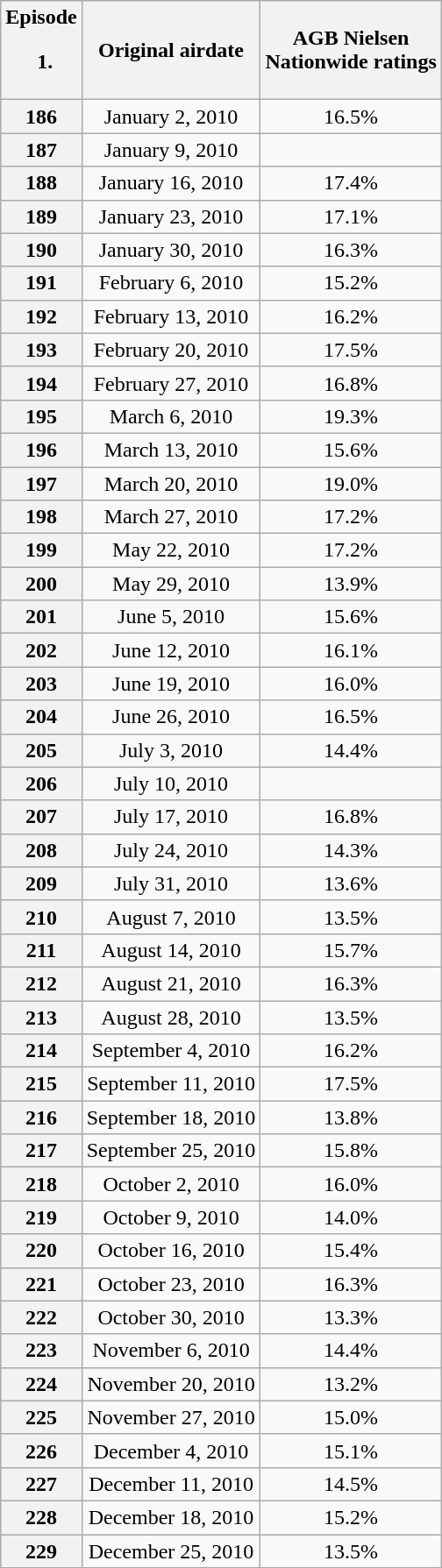<table class=wikitable style="text-align:center">
<tr>
<th>Episode<br><ol><li></li></ol></th>
<th>Original airdate</th>
<th>AGB Nielsen<br>Nationwide ratings</th>
</tr>
<tr>
<th>186</th>
<td>January 2, 2010</td>
<td>16.5%</td>
</tr>
<tr>
<th>187</th>
<td>January 9, 2010</td>
<td></td>
</tr>
<tr>
<th>188</th>
<td>January 16, 2010</td>
<td>17.4%</td>
</tr>
<tr>
<th>189</th>
<td>January 23, 2010</td>
<td>17.1%</td>
</tr>
<tr>
<th>190</th>
<td>January 30, 2010</td>
<td>16.3%</td>
</tr>
<tr>
<th>191</th>
<td>February 6, 2010</td>
<td>15.2%</td>
</tr>
<tr>
<th>192</th>
<td>February 13, 2010</td>
<td>16.2%</td>
</tr>
<tr>
<th>193</th>
<td>February 20, 2010</td>
<td>17.5%</td>
</tr>
<tr>
<th>194</th>
<td>February 27, 2010</td>
<td>16.8%</td>
</tr>
<tr>
<th>195</th>
<td>March 6, 2010</td>
<td>19.3%</td>
</tr>
<tr>
<th>196</th>
<td>March 13, 2010</td>
<td>15.6%</td>
</tr>
<tr>
<th>197</th>
<td>March 20, 2010</td>
<td>19.0%</td>
</tr>
<tr>
<th>198</th>
<td>March 27, 2010</td>
<td>17.2%</td>
</tr>
<tr>
<th>199</th>
<td>May 22, 2010</td>
<td>17.2%</td>
</tr>
<tr>
<th>200</th>
<td>May 29, 2010</td>
<td>13.9%</td>
</tr>
<tr>
<th>201</th>
<td>June 5, 2010</td>
<td>15.6%</td>
</tr>
<tr>
<th>202</th>
<td>June 12, 2010</td>
<td>16.1%</td>
</tr>
<tr>
<th>203</th>
<td>June 19, 2010</td>
<td>16.0%</td>
</tr>
<tr>
<th>204</th>
<td>June 26, 2010</td>
<td>16.5%</td>
</tr>
<tr>
<th>205</th>
<td>July 3, 2010</td>
<td>14.4%</td>
</tr>
<tr>
<th>206</th>
<td>July 10, 2010</td>
<td></td>
</tr>
<tr>
<th>207</th>
<td>July 17, 2010</td>
<td>16.8%</td>
</tr>
<tr>
<th>208</th>
<td>July 24, 2010</td>
<td>14.3%</td>
</tr>
<tr>
<th>209</th>
<td>July 31, 2010</td>
<td>13.6%</td>
</tr>
<tr>
<th>210</th>
<td>August 7, 2010</td>
<td>13.5%</td>
</tr>
<tr>
<th>211</th>
<td>August 14, 2010</td>
<td>15.7%</td>
</tr>
<tr>
<th>212</th>
<td>August 21, 2010</td>
<td>16.3%</td>
</tr>
<tr>
<th>213</th>
<td>August 28, 2010</td>
<td>13.5%</td>
</tr>
<tr>
<th>214</th>
<td>September 4, 2010</td>
<td>16.2%</td>
</tr>
<tr>
<th>215</th>
<td>September 11, 2010</td>
<td>17.5%</td>
</tr>
<tr>
<th>216</th>
<td>September 18, 2010</td>
<td>13.8%</td>
</tr>
<tr>
<th>217</th>
<td>September 25, 2010</td>
<td>15.8%</td>
</tr>
<tr>
<th>218</th>
<td>October 2, 2010</td>
<td>16.0%</td>
</tr>
<tr>
<th>219</th>
<td>October 9, 2010</td>
<td>14.0%</td>
</tr>
<tr>
<th>220</th>
<td>October 16, 2010</td>
<td>15.4%</td>
</tr>
<tr>
<th>221</th>
<td>October 23, 2010</td>
<td>16.3%</td>
</tr>
<tr>
<th>222</th>
<td>October 30, 2010</td>
<td>13.3%</td>
</tr>
<tr>
<th>223</th>
<td>November 6, 2010</td>
<td>14.4%</td>
</tr>
<tr>
<th>224</th>
<td>November 20, 2010</td>
<td>13.2%</td>
</tr>
<tr>
<th>225</th>
<td>November 27, 2010</td>
<td>15.0%</td>
</tr>
<tr>
<th>226</th>
<td>December 4, 2010</td>
<td>15.1%</td>
</tr>
<tr>
<th>227</th>
<td>December 11, 2010</td>
<td>14.5%</td>
</tr>
<tr>
<th>228</th>
<td>December 18, 2010</td>
<td>15.2%</td>
</tr>
<tr>
<th>229</th>
<td>December 25, 2010</td>
<td>13.5%</td>
</tr>
</table>
